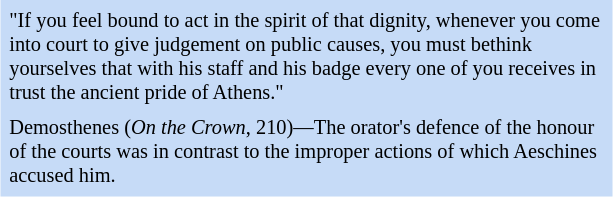<table class="toccolours" style="float: right; margin-left: 1em; margin-right: 2em; font-size: 85%; background:#c6dbf7; color:black; width:30em; max-width: 40%;" cellspacing="5">
<tr>
<td style="text-align: left;">"If you feel bound to act in the spirit of that dignity, whenever you come into court to give judgement on public causes, you must bethink yourselves that with his staff and his badge every one of you receives in trust the ancient pride of Athens."</td>
</tr>
<tr>
<td style="text-align: left;">Demosthenes (<em>On the Crown</em>, 210)—The orator's defence of the honour of the courts was in contrast to the improper actions of which Aeschines accused him.</td>
</tr>
</table>
